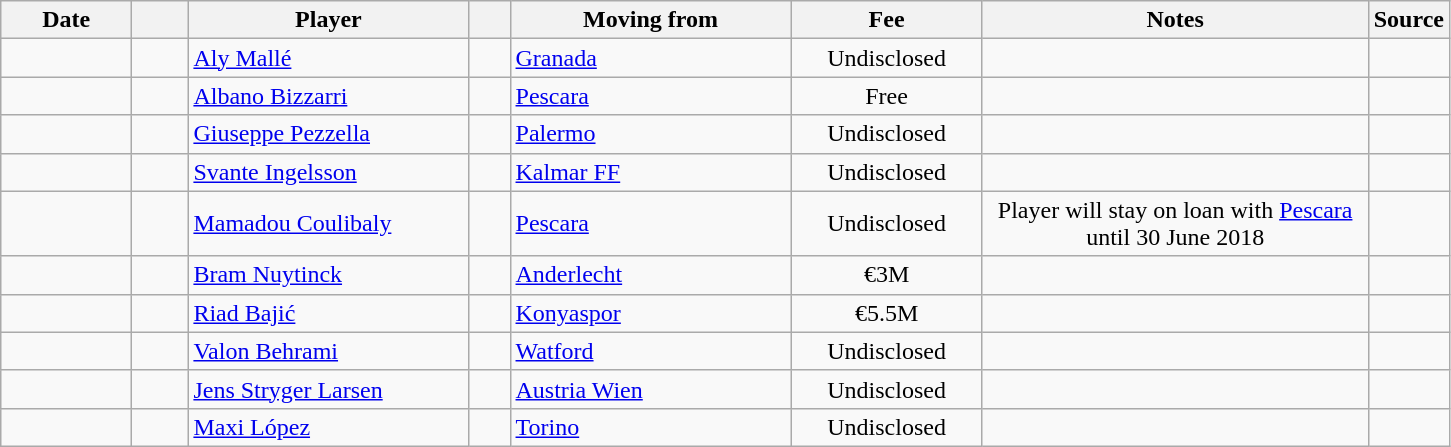<table class="wikitable sortable">
<tr>
<th style="width:80px;">Date</th>
<th style="width:30px;"></th>
<th style="width:180px;">Player</th>
<th style="width:20px;"></th>
<th style="width:180px;">Moving from</th>
<th style="width:120px;" class="unsortable">Fee</th>
<th style="width:250px;" class="unsortable">Notes</th>
<th style="width:20px;">Source</th>
</tr>
<tr>
<td></td>
<td align=center></td>
<td> <a href='#'>Aly Mallé</a></td>
<td align=center></td>
<td> <a href='#'>Granada</a></td>
<td align=center>Undisclosed</td>
<td align=center></td>
<td></td>
</tr>
<tr>
<td></td>
<td align=center></td>
<td> <a href='#'>Albano Bizzarri</a></td>
<td align=center></td>
<td> <a href='#'>Pescara</a></td>
<td align=center>Free</td>
<td align=center></td>
<td></td>
</tr>
<tr>
<td></td>
<td align=center></td>
<td> <a href='#'>Giuseppe Pezzella</a></td>
<td align=center></td>
<td> <a href='#'>Palermo</a></td>
<td align=center>Undisclosed</td>
<td align=center></td>
<td></td>
</tr>
<tr>
<td></td>
<td align=center></td>
<td> <a href='#'>Svante Ingelsson</a></td>
<td align=center></td>
<td> <a href='#'>Kalmar FF</a></td>
<td align=center>Undisclosed</td>
<td align=center></td>
<td></td>
</tr>
<tr>
<td></td>
<td align=center></td>
<td> <a href='#'>Mamadou Coulibaly</a></td>
<td align=center></td>
<td> <a href='#'>Pescara</a></td>
<td align=center>Undisclosed</td>
<td align=center>Player will stay on loan with <a href='#'>Pescara</a> until 30 June 2018</td>
<td></td>
</tr>
<tr>
<td></td>
<td align=center></td>
<td> <a href='#'>Bram Nuytinck</a></td>
<td align=center></td>
<td> <a href='#'>Anderlecht</a></td>
<td align=center>€3M</td>
<td align=center></td>
<td></td>
</tr>
<tr>
<td></td>
<td align=center></td>
<td> <a href='#'>Riad Bajić</a></td>
<td align=center></td>
<td> <a href='#'>Konyaspor</a></td>
<td align=center>€5.5M</td>
<td align=center></td>
<td></td>
</tr>
<tr>
<td></td>
<td align=center></td>
<td> <a href='#'>Valon Behrami</a></td>
<td align=center></td>
<td> <a href='#'>Watford</a></td>
<td align=center>Undisclosed</td>
<td align=center></td>
<td></td>
</tr>
<tr>
<td></td>
<td align=center></td>
<td> <a href='#'>Jens Stryger Larsen</a></td>
<td align=center></td>
<td> <a href='#'>Austria Wien</a></td>
<td align=center>Undisclosed</td>
<td align=center></td>
<td></td>
</tr>
<tr>
<td></td>
<td align=center></td>
<td> <a href='#'>Maxi López</a></td>
<td align=center></td>
<td> <a href='#'>Torino</a></td>
<td align=center>Undisclosed</td>
<td align=center></td>
<td></td>
</tr>
</table>
